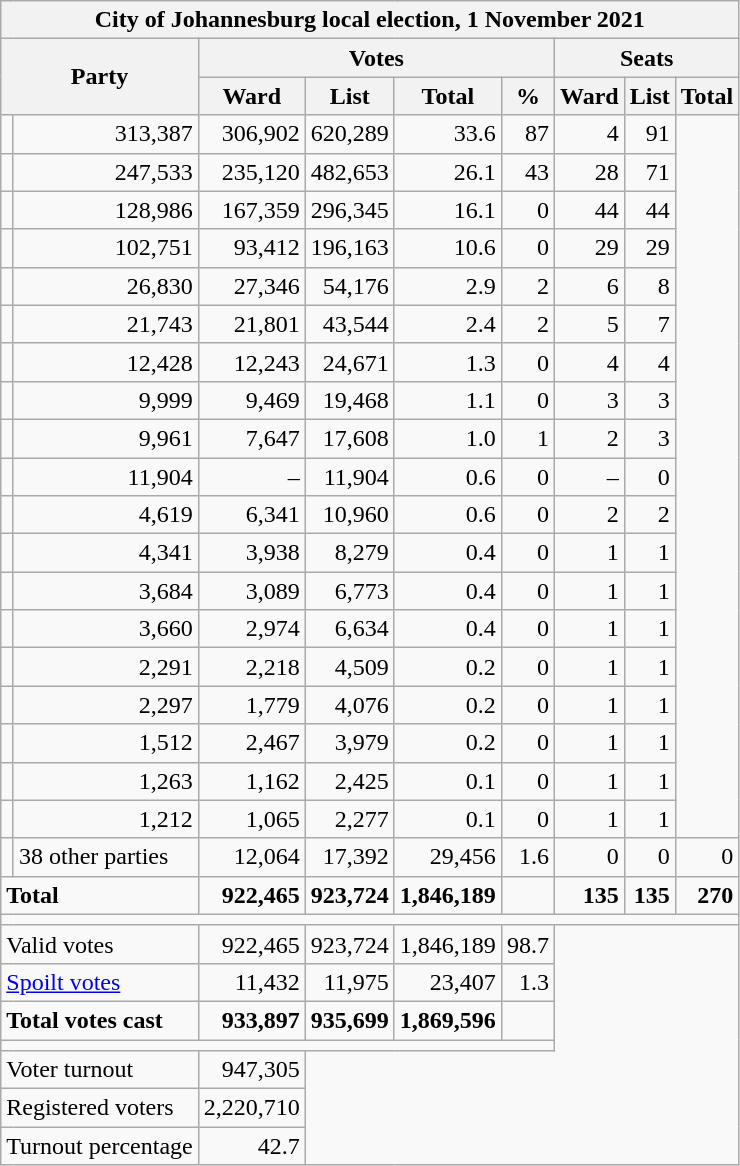<table class=wikitable style="text-align:right">
<tr>
<th colspan="9" align="center">City of Johannesburg local election, 1 November 2021</th>
</tr>
<tr>
<th rowspan="2" colspan="2">Party</th>
<th colspan="4" align="center">Votes</th>
<th colspan="3" align="center">Seats</th>
</tr>
<tr>
<th>Ward</th>
<th>List</th>
<th>Total</th>
<th>%</th>
<th>Ward</th>
<th>List</th>
<th>Total</th>
</tr>
<tr>
<td></td>
<td>313,387</td>
<td>306,902</td>
<td>620,289</td>
<td>33.6</td>
<td>87</td>
<td>4</td>
<td>91</td>
</tr>
<tr>
<td></td>
<td>247,533</td>
<td>235,120</td>
<td>482,653</td>
<td>26.1</td>
<td>43</td>
<td>28</td>
<td>71</td>
</tr>
<tr>
<td></td>
<td>128,986</td>
<td>167,359</td>
<td>296,345</td>
<td>16.1</td>
<td>0</td>
<td>44</td>
<td>44</td>
</tr>
<tr>
<td></td>
<td>102,751</td>
<td>93,412</td>
<td>196,163</td>
<td>10.6</td>
<td>0</td>
<td>29</td>
<td>29</td>
</tr>
<tr>
<td></td>
<td>26,830</td>
<td>27,346</td>
<td>54,176</td>
<td>2.9</td>
<td>2</td>
<td>6</td>
<td>8</td>
</tr>
<tr>
<td></td>
<td>21,743</td>
<td>21,801</td>
<td>43,544</td>
<td>2.4</td>
<td>2</td>
<td>5</td>
<td>7</td>
</tr>
<tr>
<td></td>
<td>12,428</td>
<td>12,243</td>
<td>24,671</td>
<td>1.3</td>
<td>0</td>
<td>4</td>
<td>4</td>
</tr>
<tr>
<td></td>
<td>9,999</td>
<td>9,469</td>
<td>19,468</td>
<td>1.1</td>
<td>0</td>
<td>3</td>
<td>3</td>
</tr>
<tr>
<td></td>
<td>9,961</td>
<td>7,647</td>
<td>17,608</td>
<td>1.0</td>
<td>1</td>
<td>2</td>
<td>3</td>
</tr>
<tr>
<td></td>
<td>11,904</td>
<td>–</td>
<td>11,904</td>
<td>0.6</td>
<td>0</td>
<td>–</td>
<td>0</td>
</tr>
<tr>
<td></td>
<td>4,619</td>
<td>6,341</td>
<td>10,960</td>
<td>0.6</td>
<td>0</td>
<td>2</td>
<td>2</td>
</tr>
<tr>
<td></td>
<td>4,341</td>
<td>3,938</td>
<td>8,279</td>
<td>0.4</td>
<td>0</td>
<td>1</td>
<td>1</td>
</tr>
<tr>
<td></td>
<td>3,684</td>
<td>3,089</td>
<td>6,773</td>
<td>0.4</td>
<td>0</td>
<td>1</td>
<td>1</td>
</tr>
<tr>
<td></td>
<td>3,660</td>
<td>2,974</td>
<td>6,634</td>
<td>0.4</td>
<td>0</td>
<td>1</td>
<td>1</td>
</tr>
<tr>
<td></td>
<td>2,291</td>
<td>2,218</td>
<td>4,509</td>
<td>0.2</td>
<td>0</td>
<td>1</td>
<td>1</td>
</tr>
<tr>
<td></td>
<td>2,297</td>
<td>1,779</td>
<td>4,076</td>
<td>0.2</td>
<td>0</td>
<td>1</td>
<td>1</td>
</tr>
<tr>
<td></td>
<td>1,512</td>
<td>2,467</td>
<td>3,979</td>
<td>0.2</td>
<td>0</td>
<td>1</td>
<td>1</td>
</tr>
<tr>
<td></td>
<td>1,263</td>
<td>1,162</td>
<td>2,425</td>
<td>0.1</td>
<td>0</td>
<td>1</td>
<td>1</td>
</tr>
<tr>
<td></td>
<td>1,212</td>
<td>1,065</td>
<td>2,277</td>
<td>0.1</td>
<td>0</td>
<td>1</td>
<td>1</td>
</tr>
<tr>
<td></td>
<td style="text-align:left">38 other parties</td>
<td>12,064</td>
<td>17,392</td>
<td>29,456</td>
<td>1.6</td>
<td>0</td>
<td>0</td>
<td>0</td>
</tr>
<tr>
<td colspan="2" style="text-align:left"><strong>Total</strong></td>
<td><strong>922,465</strong></td>
<td><strong>923,724</strong></td>
<td><strong>1,846,189</strong></td>
<td></td>
<td><strong>135</strong></td>
<td><strong>135</strong></td>
<td><strong>270</strong></td>
</tr>
<tr>
<td colspan="9"></td>
</tr>
<tr>
<td colspan="2" style="text-align:left">Valid votes</td>
<td>922,465</td>
<td>923,724</td>
<td>1,846,189</td>
<td>98.7</td>
</tr>
<tr>
<td colspan="2" style="text-align:left"><a href='#'>Spoilt votes</a></td>
<td>11,432</td>
<td>11,975</td>
<td>23,407</td>
<td>1.3</td>
</tr>
<tr>
<td colspan="2" style="text-align:left"><strong>Total votes cast</strong></td>
<td><strong>933,897</strong></td>
<td><strong>935,699</strong></td>
<td><strong>1,869,596</strong></td>
<td></td>
</tr>
<tr>
<td colspan="6"></td>
</tr>
<tr>
<td colspan="2" style="text-align:left">Voter turnout</td>
<td>947,305</td>
</tr>
<tr>
<td colspan="2" style="text-align:left">Registered voters</td>
<td>2,220,710</td>
</tr>
<tr>
<td colspan="2" style="text-align:left">Turnout percentage</td>
<td>42.7</td>
</tr>
</table>
